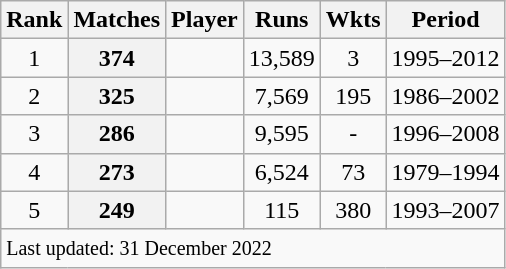<table class="wikitable plainrowheaders sortable">
<tr>
<th scope=col>Rank</th>
<th scope=col>Matches</th>
<th scope=col>Player</th>
<th scope=col>Runs</th>
<th scope=col>Wkts</th>
<th scope=col>Period</th>
</tr>
<tr>
<td align=center>1</td>
<th scope=row style=text-align:center;>374</th>
<td></td>
<td align=center>13,589</td>
<td align=center>3</td>
<td>1995–2012</td>
</tr>
<tr>
<td align=center>2</td>
<th scope=row style=text-align:center;>325</th>
<td></td>
<td align=center>7,569</td>
<td align=center>195</td>
<td>1986–2002</td>
</tr>
<tr>
<td align=center>3</td>
<th scope=row style=text-align:center;>286</th>
<td></td>
<td align=center>9,595</td>
<td align=center>-</td>
<td>1996–2008</td>
</tr>
<tr>
<td align=center>4</td>
<th scope=row style=text-align:center;>273</th>
<td></td>
<td align=center>6,524</td>
<td align=center>73</td>
<td>1979–1994</td>
</tr>
<tr>
<td align=center>5</td>
<th scope=row style=text-align:center;>249</th>
<td></td>
<td align=center>115</td>
<td align=center>380</td>
<td>1993–2007</td>
</tr>
<tr class=sortbottom>
<td colspan=6><small>Last updated: 31 December 2022</small></td>
</tr>
</table>
